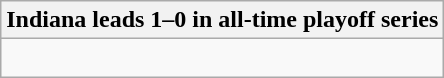<table class="wikitable collapsible collapsed">
<tr>
<th>Indiana leads 1–0 in all-time playoff series</th>
</tr>
<tr>
<td><br></td>
</tr>
</table>
